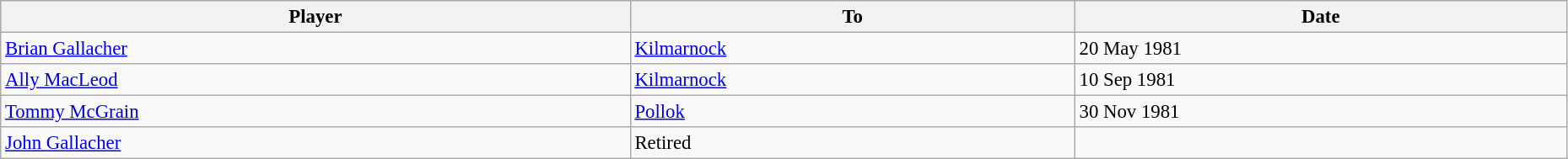<table class="wikitable" style="text-align:center; font-size:95%;width:98%; text-align:left">
<tr>
<th>Player</th>
<th>To</th>
<th>Date</th>
</tr>
<tr>
<td> <a href='#'>Brian Gallacher</a></td>
<td> <a href='#'>Kilmarnock</a></td>
<td>20 May 1981</td>
</tr>
<tr>
<td> <a href='#'>Ally MacLeod</a></td>
<td> <a href='#'>Kilmarnock</a></td>
<td>10 Sep 1981</td>
</tr>
<tr>
<td> <a href='#'>Tommy McGrain</a></td>
<td> <a href='#'>Pollok</a></td>
<td>30 Nov 1981</td>
</tr>
<tr>
<td> <a href='#'>John Gallacher</a></td>
<td> Retired</td>
<td></td>
</tr>
</table>
